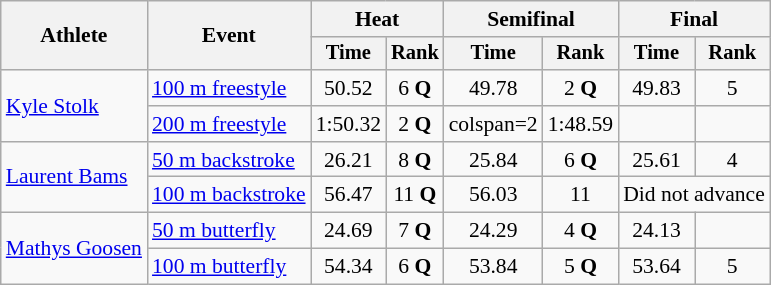<table class=wikitable style="font-size:90%">
<tr>
<th rowspan=2>Athlete</th>
<th rowspan=2>Event</th>
<th colspan="2">Heat</th>
<th colspan="2">Semifinal</th>
<th colspan="2">Final</th>
</tr>
<tr style="font-size:95%">
<th>Time</th>
<th>Rank</th>
<th>Time</th>
<th>Rank</th>
<th>Time</th>
<th>Rank</th>
</tr>
<tr align=center>
<td align=left rowspan=2><a href='#'>Kyle Stolk</a></td>
<td align=left><a href='#'>100 m freestyle</a></td>
<td>50.52</td>
<td>6 <strong>Q</strong></td>
<td>49.78</td>
<td>2 <strong>Q</strong></td>
<td>49.83</td>
<td>5</td>
</tr>
<tr align=center>
<td align=left><a href='#'>200 m freestyle</a></td>
<td>1:50.32</td>
<td>2 <strong>Q</strong></td>
<td>colspan=2 </td>
<td>1:48.59</td>
<td></td>
</tr>
<tr align=center>
<td align=left rowspan=2><a href='#'>Laurent Bams</a></td>
<td align=left><a href='#'>50 m backstroke</a></td>
<td>26.21</td>
<td>8 <strong>Q</strong></td>
<td>25.84</td>
<td>6 <strong>Q</strong></td>
<td>25.61</td>
<td>4</td>
</tr>
<tr align=center>
<td align=left><a href='#'>100 m backstroke</a></td>
<td>56.47</td>
<td>11 <strong>Q</strong></td>
<td>56.03</td>
<td>11</td>
<td colspan=2>Did not advance</td>
</tr>
<tr align=center>
<td align=left rowspan=2><a href='#'>Mathys Goosen</a></td>
<td align=left><a href='#'>50 m butterfly</a></td>
<td>24.69</td>
<td>7 <strong>Q</strong></td>
<td>24.29</td>
<td>4 <strong>Q</strong></td>
<td>24.13</td>
<td></td>
</tr>
<tr align=center>
<td align=left><a href='#'>100 m butterfly</a></td>
<td>54.34</td>
<td>6 <strong>Q</strong></td>
<td>53.84</td>
<td>5 <strong>Q</strong></td>
<td>53.64</td>
<td>5</td>
</tr>
</table>
